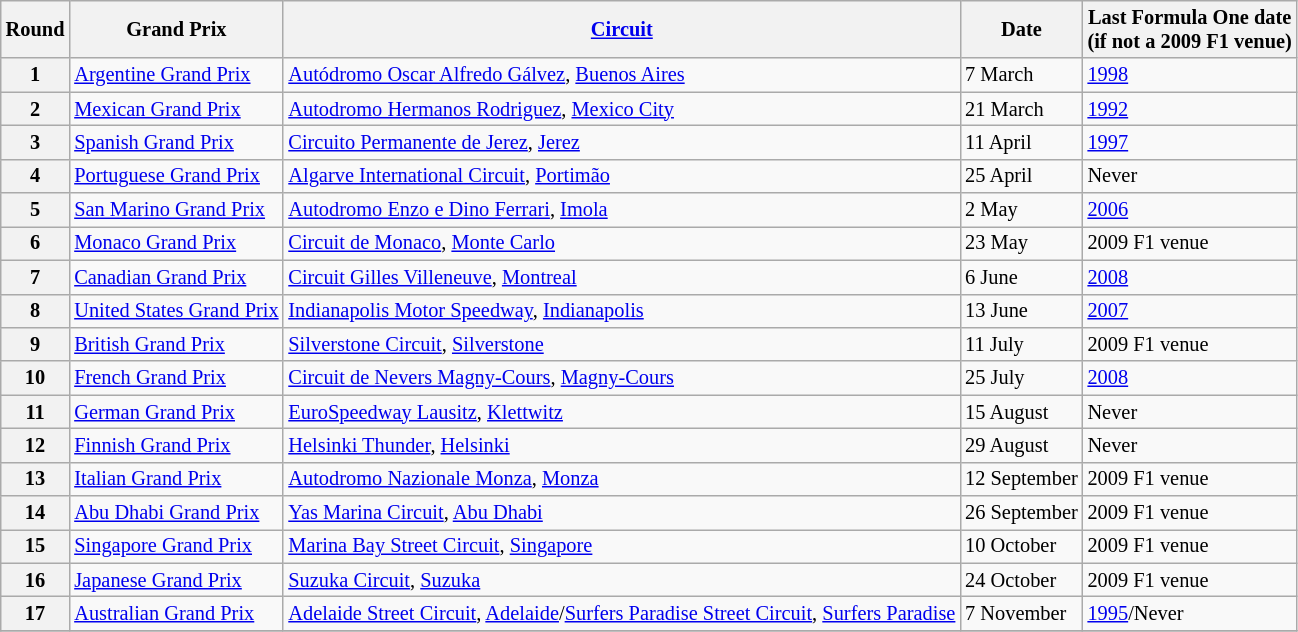<table class="wikitable" style="font-size:85%">
<tr>
<th>Round</th>
<th>Grand Prix</th>
<th><a href='#'>Circuit</a></th>
<th>Date</th>
<th>Last Formula One date<br>(if not a 2009 F1 venue)</th>
</tr>
<tr>
<th>1</th>
<td><a href='#'>Argentine Grand Prix</a></td>
<td> <a href='#'>Autódromo Oscar Alfredo Gálvez</a>, <a href='#'>Buenos Aires</a></td>
<td>7 March</td>
<td><a href='#'>1998</a></td>
</tr>
<tr>
<th>2</th>
<td><a href='#'>Mexican Grand Prix</a></td>
<td> <a href='#'>Autodromo Hermanos Rodriguez</a>, <a href='#'>Mexico City</a></td>
<td>21 March</td>
<td><a href='#'>1992</a></td>
</tr>
<tr>
<th>3</th>
<td><a href='#'>Spanish Grand Prix</a></td>
<td> <a href='#'>Circuito Permanente de Jerez</a>, <a href='#'>Jerez</a></td>
<td>11 April</td>
<td><a href='#'>1997</a></td>
</tr>
<tr>
<th>4</th>
<td><a href='#'>Portuguese Grand Prix</a></td>
<td> <a href='#'>Algarve International Circuit</a>, <a href='#'>Portimão</a></td>
<td>25 April</td>
<td>Never</td>
</tr>
<tr>
<th>5</th>
<td><a href='#'>San Marino Grand Prix</a></td>
<td> <a href='#'>Autodromo Enzo e Dino Ferrari</a>, <a href='#'>Imola</a></td>
<td>2 May</td>
<td><a href='#'>2006</a></td>
</tr>
<tr>
<th>6</th>
<td><a href='#'>Monaco Grand Prix</a></td>
<td> <a href='#'>Circuit de Monaco</a>, <a href='#'>Monte Carlo</a></td>
<td>23 May</td>
<td>2009 F1 venue</td>
</tr>
<tr>
<th>7</th>
<td><a href='#'>Canadian Grand Prix</a></td>
<td> <a href='#'>Circuit Gilles Villeneuve</a>, <a href='#'>Montreal</a></td>
<td>6 June</td>
<td><a href='#'>2008</a></td>
</tr>
<tr>
<th>8</th>
<td><a href='#'>United States Grand Prix</a></td>
<td> <a href='#'>Indianapolis Motor Speedway</a>, <a href='#'>Indianapolis</a></td>
<td>13 June</td>
<td><a href='#'>2007</a></td>
</tr>
<tr>
<th>9</th>
<td><a href='#'>British Grand Prix</a></td>
<td> <a href='#'>Silverstone Circuit</a>, <a href='#'>Silverstone</a></td>
<td>11 July</td>
<td>2009 F1 venue</td>
</tr>
<tr>
<th>10</th>
<td><a href='#'>French Grand Prix</a></td>
<td> <a href='#'>Circuit de Nevers Magny-Cours</a>, <a href='#'>Magny-Cours</a></td>
<td>25 July</td>
<td><a href='#'>2008</a></td>
</tr>
<tr>
<th>11</th>
<td><a href='#'>German Grand Prix</a></td>
<td> <a href='#'>EuroSpeedway Lausitz</a>, <a href='#'>Klettwitz</a></td>
<td>15 August</td>
<td>Never</td>
</tr>
<tr>
<th>12</th>
<td><a href='#'>Finnish Grand Prix</a></td>
<td> <a href='#'>Helsinki Thunder</a>, <a href='#'>Helsinki</a></td>
<td>29 August</td>
<td>Never</td>
</tr>
<tr>
<th>13</th>
<td><a href='#'>Italian Grand Prix</a></td>
<td> <a href='#'>Autodromo Nazionale Monza</a>, <a href='#'>Monza</a></td>
<td>12 September</td>
<td>2009 F1 venue</td>
</tr>
<tr>
<th>14</th>
<td><a href='#'>Abu Dhabi Grand Prix</a></td>
<td> <a href='#'>Yas Marina Circuit</a>, <a href='#'>Abu Dhabi</a></td>
<td>26 September</td>
<td>2009 F1 venue</td>
</tr>
<tr>
<th>15</th>
<td><a href='#'>Singapore Grand Prix</a></td>
<td> <a href='#'>Marina Bay Street Circuit</a>, <a href='#'>Singapore</a></td>
<td>10 October</td>
<td>2009 F1 venue</td>
</tr>
<tr>
<th>16</th>
<td><a href='#'>Japanese Grand Prix</a></td>
<td> <a href='#'>Suzuka Circuit</a>, <a href='#'>Suzuka</a></td>
<td>24 October</td>
<td>2009 F1 venue</td>
</tr>
<tr>
<th>17</th>
<td><a href='#'>Australian Grand Prix</a></td>
<td> <a href='#'>Adelaide Street Circuit</a>, <a href='#'>Adelaide</a>/<a href='#'>Surfers Paradise Street Circuit</a>, <a href='#'>Surfers Paradise</a></td>
<td>7 November</td>
<td><a href='#'>1995</a>/Never</td>
</tr>
<tr>
</tr>
</table>
